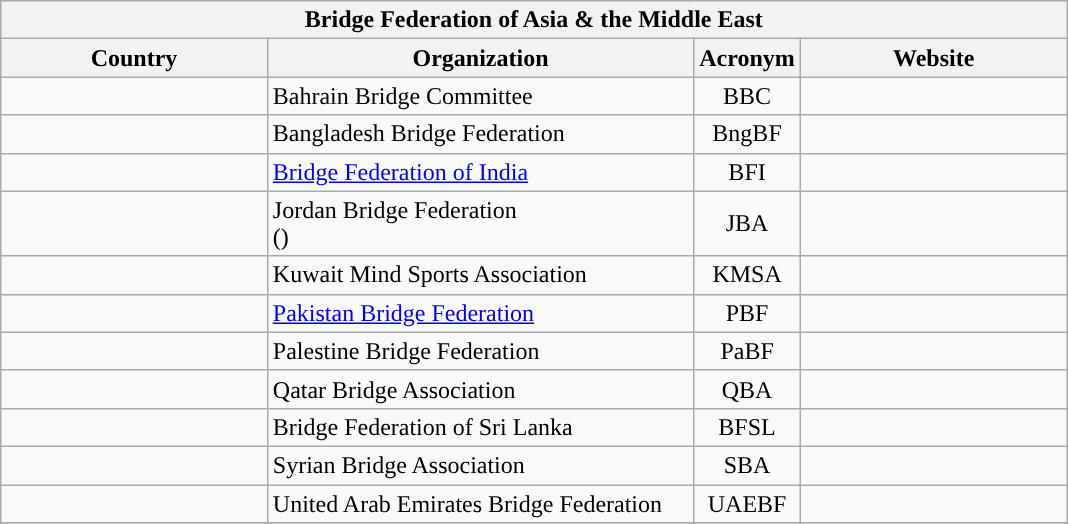<table class="wikitable">
<tr>
<th colspan=5>Bridge Federation of Asia & the Middle East</th>
</tr>
<tr>
<th width="25%">Country</th>
<th width="40%">Organization</th>
<th width="10%">Acronym</th>
<th width="25%">Website</th>
</tr>
<tr>
<td></td>
<td>Bahrain Bridge Committee</td>
<td align=center>BBC</td>
<td></td>
</tr>
<tr>
<td></td>
<td>Bangladesh Bridge Federation</td>
<td align=center>BngBF</td>
<td></td>
</tr>
<tr>
<td></td>
<td><a href='#'>Bridge Federation of India</a></td>
<td align=center>BFI</td>
<td></td>
</tr>
<tr>
<td></td>
<td>Jordan Bridge Federation<br>()</td>
<td align=center>JBA</td>
<td></td>
</tr>
<tr>
<td></td>
<td>Kuwait Mind Sports Association</td>
<td align=center>KMSA</td>
<td></td>
</tr>
<tr>
<td></td>
<td><a href='#'>Pakistan Bridge Federation</a></td>
<td align=center>PBF</td>
<td></td>
</tr>
<tr>
<td></td>
<td>Palestine Bridge Federation</td>
<td align=center>PaBF</td>
<td></td>
</tr>
<tr>
<td></td>
<td>Qatar Bridge Association</td>
<td align=center>QBA</td>
<td></td>
</tr>
<tr>
<td></td>
<td>Bridge Federation of Sri Lanka</td>
<td align=center>BFSL</td>
<td></td>
</tr>
<tr>
<td></td>
<td>Syrian Bridge Association</td>
<td align=center>SBA</td>
<td></td>
</tr>
<tr>
<td></td>
<td>United Arab Emirates Bridge Federation</td>
<td align=center>UAEBF</td>
<td></td>
</tr>
<tr>
</tr>
</table>
